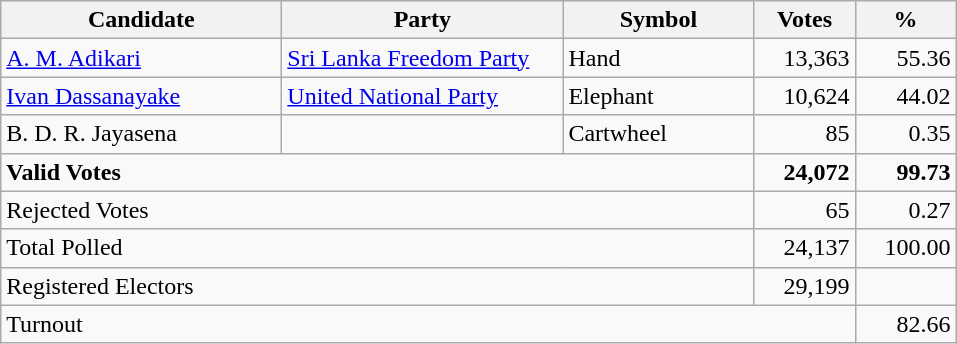<table class="wikitable" border="1" style="text-align:right;">
<tr>
<th align=left width="180">Candidate</th>
<th align=left width="180">Party</th>
<th align=left width="120">Symbol</th>
<th align=left width="60">Votes</th>
<th align=left width="60">%</th>
</tr>
<tr>
<td align=left><a href='#'>A. M. Adikari</a></td>
<td align=left><a href='#'>Sri Lanka Freedom Party</a></td>
<td align=left>Hand</td>
<td>13,363</td>
<td>55.36</td>
</tr>
<tr>
<td align=left><a href='#'>Ivan Dassanayake</a></td>
<td align=left><a href='#'>United National Party</a></td>
<td align=left>Elephant</td>
<td>10,624</td>
<td>44.02</td>
</tr>
<tr>
<td align=left>B. D. R. Jayasena</td>
<td align=left></td>
<td align=left>Cartwheel</td>
<td>85</td>
<td>0.35</td>
</tr>
<tr>
<td align=left colspan=3><strong>Valid Votes</strong></td>
<td><strong>24,072</strong></td>
<td><strong>99.73</strong></td>
</tr>
<tr>
<td align=left colspan=3>Rejected Votes</td>
<td>65</td>
<td>0.27</td>
</tr>
<tr>
<td align=left colspan=3>Total Polled</td>
<td>24,137</td>
<td>100.00</td>
</tr>
<tr>
<td align=left colspan=3>Registered Electors</td>
<td>29,199</td>
<td></td>
</tr>
<tr>
<td align=left colspan=4>Turnout</td>
<td>82.66</td>
</tr>
</table>
